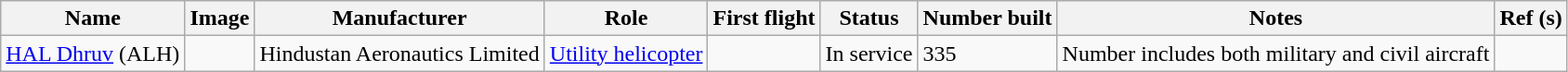<table class="wikitable">
<tr>
<th>Name</th>
<th>Image</th>
<th>Manufacturer</th>
<th>Role</th>
<th>First flight</th>
<th>Status</th>
<th>Number built</th>
<th>Notes</th>
<th>Ref (s)</th>
</tr>
<tr>
<td><a href='#'>HAL Dhruv</a> (ALH)</td>
<td></td>
<td>Hindustan Aeronautics Limited</td>
<td><a href='#'>Utility helicopter</a></td>
<td></td>
<td>In service</td>
<td>335</td>
<td>Number includes both military and civil aircraft</td>
<td></td>
</tr>
</table>
